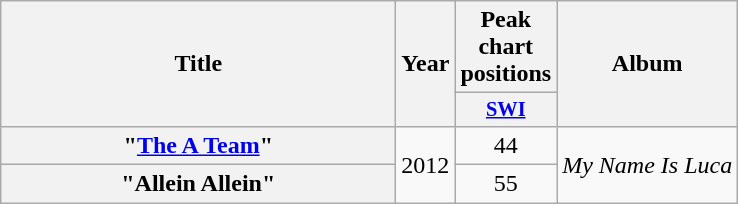<table class="wikitable plainrowheaders" style="text-align:center;">
<tr>
<th scope="col" rowspan="2" style="width:16em;">Title</th>
<th scope="col" rowspan="2" style="width:1em;">Year</th>
<th scope="col" colspan="1">Peak chart positions</th>
<th scope="col" rowspan="2">Album</th>
</tr>
<tr>
<th style="width:3em;font-size:85%"><a href='#'>SWI</a><br></th>
</tr>
<tr>
<th scope="row">"<a href='#'>The A Team</a>"</th>
<td rowspan="2">2012</td>
<td>44</td>
<td rowspan="2"><em>My Name Is Luca</em></td>
</tr>
<tr>
<th scope="row">"Allein Allein"</th>
<td>55</td>
</tr>
</table>
